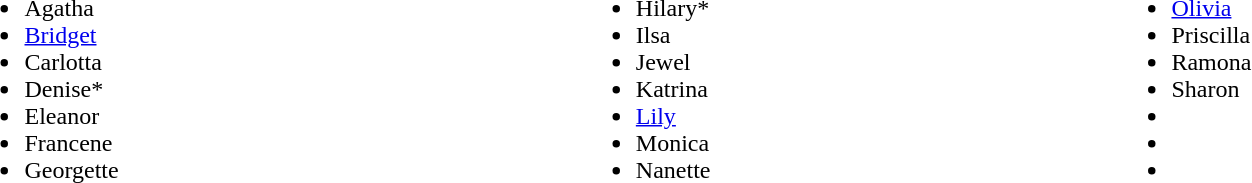<table width="90%">
<tr>
<td><br><ul><li>Agatha</li><li><a href='#'>Bridget</a></li><li>Carlotta</li><li>Denise*</li><li>Eleanor</li><li>Francene</li><li>Georgette</li></ul></td>
<td><br><ul><li>Hilary*</li><li>Ilsa</li><li>Jewel</li><li>Katrina</li><li><a href='#'>Lily</a></li><li>Monica</li><li>Nanette</li></ul></td>
<td><br><ul><li><a href='#'>Olivia</a></li><li>Priscilla</li><li>Ramona</li><li>Sharon</li><li></li><li></li><li></li></ul></td>
</tr>
</table>
